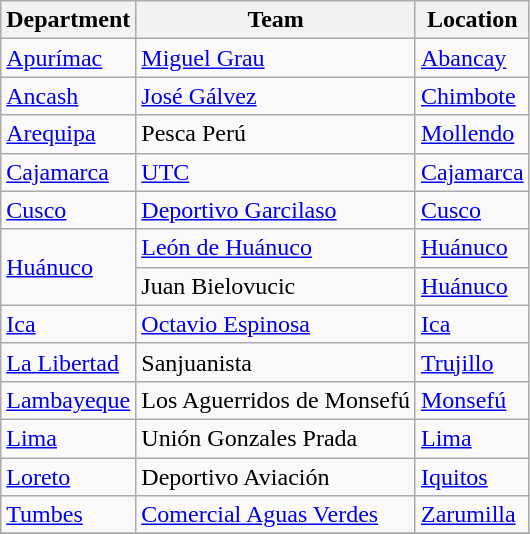<table class="wikitable">
<tr>
<th>Department</th>
<th>Team</th>
<th>Location</th>
</tr>
<tr>
<td><a href='#'>Apurímac</a></td>
<td><a href='#'>Miguel Grau</a></td>
<td><a href='#'>Abancay</a></td>
</tr>
<tr>
<td><a href='#'>Ancash</a></td>
<td><a href='#'>José Gálvez</a></td>
<td><a href='#'>Chimbote</a></td>
</tr>
<tr>
<td><a href='#'>Arequipa</a></td>
<td>Pesca Perú</td>
<td><a href='#'>Mollendo</a></td>
</tr>
<tr>
<td><a href='#'>Cajamarca</a></td>
<td><a href='#'>UTC</a></td>
<td><a href='#'>Cajamarca</a></td>
</tr>
<tr>
<td><a href='#'>Cusco</a></td>
<td><a href='#'>Deportivo Garcilaso</a></td>
<td><a href='#'>Cusco</a></td>
</tr>
<tr>
<td rowspan="2"><a href='#'>Huánuco</a></td>
<td><a href='#'>León de Huánuco</a></td>
<td><a href='#'>Huánuco</a></td>
</tr>
<tr>
<td>Juan Bielovucic</td>
<td><a href='#'>Huánuco</a></td>
</tr>
<tr>
<td><a href='#'>Ica</a></td>
<td><a href='#'>Octavio Espinosa</a></td>
<td><a href='#'>Ica</a></td>
</tr>
<tr>
<td><a href='#'>La Libertad</a></td>
<td>Sanjuanista</td>
<td><a href='#'>Trujillo</a></td>
</tr>
<tr>
<td><a href='#'>Lambayeque</a></td>
<td>Los Aguerridos de Monsefú</td>
<td><a href='#'>Monsefú</a></td>
</tr>
<tr>
<td><a href='#'>Lima</a></td>
<td>Unión Gonzales Prada</td>
<td><a href='#'>Lima</a></td>
</tr>
<tr>
<td><a href='#'>Loreto</a></td>
<td>Deportivo Aviación</td>
<td><a href='#'>Iquitos</a></td>
</tr>
<tr>
<td><a href='#'>Tumbes</a></td>
<td><a href='#'>Comercial Aguas Verdes</a></td>
<td><a href='#'>Zarumilla</a></td>
</tr>
<tr>
</tr>
</table>
